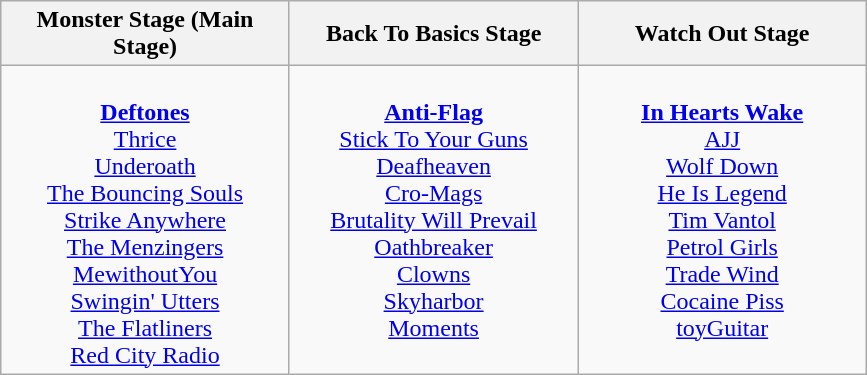<table class="wikitable">
<tr>
<th>Monster Stage (Main Stage)</th>
<th>Back To Basics Stage</th>
<th>Watch Out Stage</th>
</tr>
<tr>
<td style="text-align:center; vertical-align:top; width:185px;"><br><strong><a href='#'>Deftones</a></strong>
<br><a href='#'>Thrice</a>
<br><a href='#'>Underoath</a>
<br><a href='#'>The Bouncing Souls</a>
<br><a href='#'>Strike Anywhere</a>
<br><a href='#'>The Menzingers</a>
<br><a href='#'>MewithoutYou</a>
<br><a href='#'>Swingin' Utters</a>
<br><a href='#'>The Flatliners</a>
<br><a href='#'>Red City Radio</a></td>
<td style="text-align:center; vertical-align:top; width:185px;"><br><strong><a href='#'>Anti-Flag</a></strong>
<br><a href='#'>Stick To Your Guns</a>
<br><a href='#'>Deafheaven</a>
<br><a href='#'>Cro-Mags</a>
<br><a href='#'>Brutality Will Prevail</a>
<br><a href='#'>Oathbreaker</a>
<br><a href='#'>Clowns</a>
<br><a href='#'>Skyharbor</a>
<br><a href='#'>Moments</a></td>
<td style="text-align:center; vertical-align:top; width:185px;"><br><strong><a href='#'>In Hearts Wake</a></strong>
<br><a href='#'>AJJ</a>
<br><a href='#'>Wolf Down</a>
<br><a href='#'>He Is Legend</a>
<br><a href='#'>Tim Vantol</a>
<br><a href='#'>Petrol Girls</a>
<br><a href='#'>Trade Wind</a>
<br><a href='#'>Cocaine Piss</a>
<br><a href='#'>toyGuitar</a></td>
</tr>
</table>
